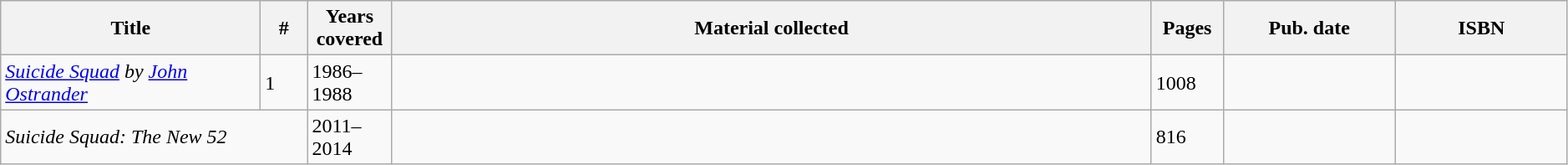<table class="wikitable sortable" width=99%>
<tr>
<th width="200px">Title</th>
<th class="unsortable" width="30px">#</th>
<th width="60px">Years covered</th>
<th class="unsortable">Material collected</th>
<th width="50px">Pages</th>
<th width="130px">Pub. date</th>
<th class="unsortable" width="130px">ISBN</th>
</tr>
<tr>
<td><em><a href='#'>Suicide Squad</a> by <a href='#'>John Ostrander</a></em></td>
<td>1</td>
<td>1986–1988</td>
<td></td>
<td>1008</td>
<td></td>
<td></td>
</tr>
<tr>
<td colspan="2"><em>Suicide Squad: The New 52</em></td>
<td>2011–2014</td>
<td></td>
<td>816</td>
<td></td>
<td></td>
</tr>
</table>
